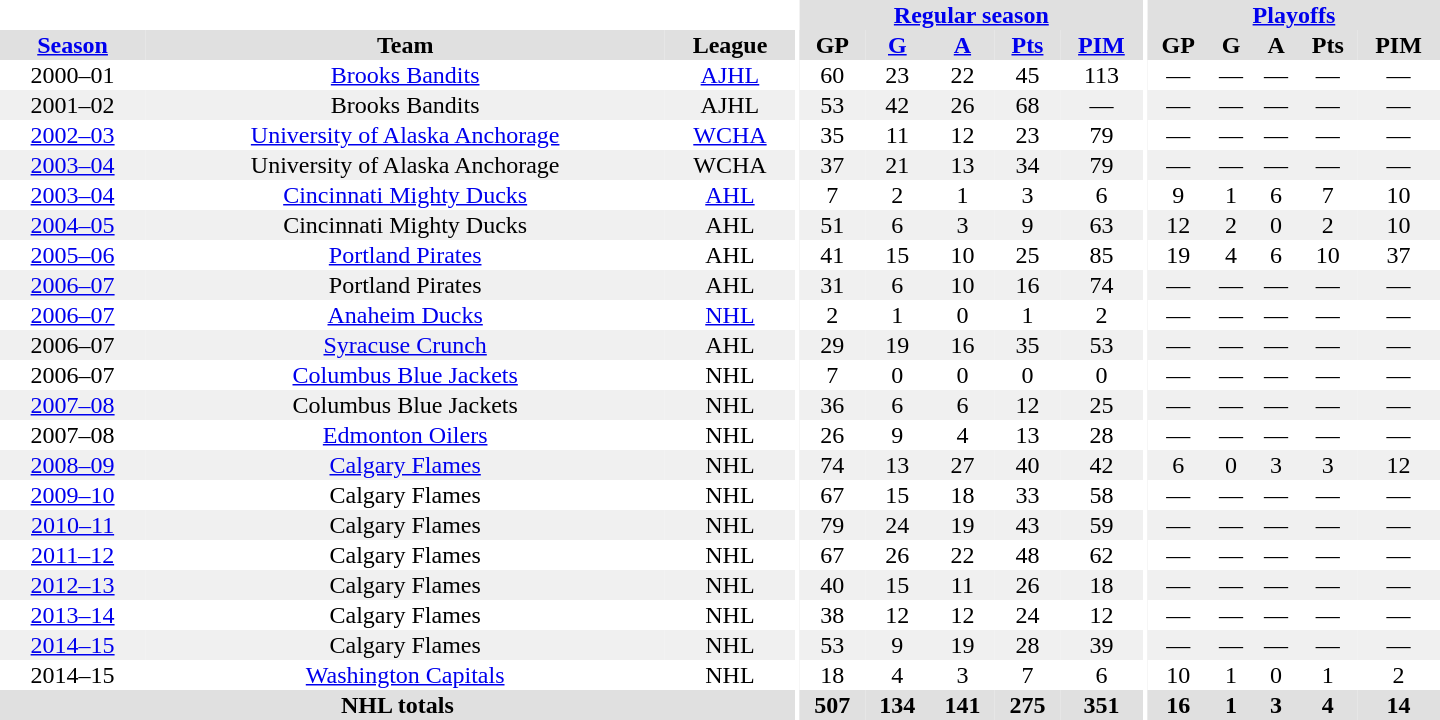<table border="0" cellpadding="1" cellspacing="0" style="text-align:center; width:60em">
<tr bgcolor="#e0e0e0">
<th colspan="3" bgcolor="#ffffff"></th>
<th rowspan="100" bgcolor="#ffffff"></th>
<th colspan="5"><a href='#'>Regular season</a></th>
<th rowspan="100" bgcolor="#ffffff"></th>
<th colspan="5"><a href='#'>Playoffs</a></th>
</tr>
<tr bgcolor="#e0e0e0">
<th><a href='#'>Season</a></th>
<th>Team</th>
<th>League</th>
<th>GP</th>
<th><a href='#'>G</a></th>
<th><a href='#'>A</a></th>
<th><a href='#'>Pts</a></th>
<th><a href='#'>PIM</a></th>
<th>GP</th>
<th>G</th>
<th>A</th>
<th>Pts</th>
<th>PIM</th>
</tr>
<tr>
<td>2000–01</td>
<td><a href='#'>Brooks Bandits</a></td>
<td><a href='#'>AJHL</a></td>
<td>60</td>
<td>23</td>
<td>22</td>
<td>45</td>
<td>113</td>
<td>—</td>
<td>—</td>
<td>—</td>
<td>—</td>
<td>—</td>
</tr>
<tr bgcolor="#f0f0f0">
<td>2001–02</td>
<td>Brooks Bandits</td>
<td>AJHL</td>
<td>53</td>
<td>42</td>
<td>26</td>
<td>68</td>
<td>—</td>
<td>—</td>
<td>—</td>
<td>—</td>
<td>—</td>
<td>—</td>
</tr>
<tr>
<td><a href='#'>2002–03</a></td>
<td><a href='#'>University of Alaska Anchorage</a></td>
<td><a href='#'>WCHA</a></td>
<td>35</td>
<td>11</td>
<td>12</td>
<td>23</td>
<td>79</td>
<td>—</td>
<td>—</td>
<td>—</td>
<td>—</td>
<td>—</td>
</tr>
<tr bgcolor="#f0f0f0">
<td><a href='#'>2003–04</a></td>
<td>University of Alaska Anchorage</td>
<td>WCHA</td>
<td>37</td>
<td>21</td>
<td>13</td>
<td>34</td>
<td>79</td>
<td>—</td>
<td>—</td>
<td>—</td>
<td>—</td>
<td>—</td>
</tr>
<tr>
<td><a href='#'>2003–04</a></td>
<td><a href='#'>Cincinnati Mighty Ducks</a></td>
<td><a href='#'>AHL</a></td>
<td>7</td>
<td>2</td>
<td>1</td>
<td>3</td>
<td>6</td>
<td>9</td>
<td>1</td>
<td>6</td>
<td>7</td>
<td>10</td>
</tr>
<tr bgcolor="#f0f0f0">
<td><a href='#'>2004–05</a></td>
<td>Cincinnati Mighty Ducks</td>
<td>AHL</td>
<td>51</td>
<td>6</td>
<td>3</td>
<td>9</td>
<td>63</td>
<td>12</td>
<td>2</td>
<td>0</td>
<td>2</td>
<td>10</td>
</tr>
<tr>
<td><a href='#'>2005–06</a></td>
<td><a href='#'>Portland Pirates</a></td>
<td>AHL</td>
<td>41</td>
<td>15</td>
<td>10</td>
<td>25</td>
<td>85</td>
<td>19</td>
<td>4</td>
<td>6</td>
<td>10</td>
<td>37</td>
</tr>
<tr bgcolor="#f0f0f0">
<td><a href='#'>2006–07</a></td>
<td>Portland Pirates</td>
<td>AHL</td>
<td>31</td>
<td>6</td>
<td>10</td>
<td>16</td>
<td>74</td>
<td>—</td>
<td>—</td>
<td>—</td>
<td>—</td>
<td>—</td>
</tr>
<tr>
<td><a href='#'>2006–07</a></td>
<td><a href='#'>Anaheim Ducks</a></td>
<td><a href='#'>NHL</a></td>
<td>2</td>
<td>1</td>
<td>0</td>
<td>1</td>
<td>2</td>
<td>—</td>
<td>—</td>
<td>—</td>
<td>—</td>
<td>—</td>
</tr>
<tr bgcolor="#f0f0f0">
<td>2006–07</td>
<td><a href='#'>Syracuse Crunch</a></td>
<td>AHL</td>
<td>29</td>
<td>19</td>
<td>16</td>
<td>35</td>
<td>53</td>
<td>—</td>
<td>—</td>
<td>—</td>
<td>—</td>
<td>—</td>
</tr>
<tr>
<td>2006–07</td>
<td><a href='#'>Columbus Blue Jackets</a></td>
<td>NHL</td>
<td>7</td>
<td>0</td>
<td>0</td>
<td>0</td>
<td>0</td>
<td>—</td>
<td>—</td>
<td>—</td>
<td>—</td>
<td>—</td>
</tr>
<tr bgcolor="#f0f0f0">
<td><a href='#'>2007–08</a></td>
<td>Columbus Blue Jackets</td>
<td>NHL</td>
<td>36</td>
<td>6</td>
<td>6</td>
<td>12</td>
<td>25</td>
<td>—</td>
<td>—</td>
<td>—</td>
<td>—</td>
<td>—</td>
</tr>
<tr>
<td>2007–08</td>
<td><a href='#'>Edmonton Oilers</a></td>
<td>NHL</td>
<td>26</td>
<td>9</td>
<td>4</td>
<td>13</td>
<td>28</td>
<td>—</td>
<td>—</td>
<td>—</td>
<td>—</td>
<td>—</td>
</tr>
<tr bgcolor="#f0f0f0">
<td><a href='#'>2008–09</a></td>
<td><a href='#'>Calgary Flames</a></td>
<td>NHL</td>
<td>74</td>
<td>13</td>
<td>27</td>
<td>40</td>
<td>42</td>
<td>6</td>
<td>0</td>
<td>3</td>
<td>3</td>
<td>12</td>
</tr>
<tr>
<td><a href='#'>2009–10</a></td>
<td>Calgary Flames</td>
<td>NHL</td>
<td>67</td>
<td>15</td>
<td>18</td>
<td>33</td>
<td>58</td>
<td>—</td>
<td>—</td>
<td>—</td>
<td>—</td>
<td>—</td>
</tr>
<tr bgcolor="#f0f0f0">
<td><a href='#'>2010–11</a></td>
<td>Calgary Flames</td>
<td>NHL</td>
<td>79</td>
<td>24</td>
<td>19</td>
<td>43</td>
<td>59</td>
<td>—</td>
<td>—</td>
<td>—</td>
<td>—</td>
<td>—</td>
</tr>
<tr>
<td><a href='#'>2011–12</a></td>
<td>Calgary Flames</td>
<td>NHL</td>
<td>67</td>
<td>26</td>
<td>22</td>
<td>48</td>
<td>62</td>
<td>—</td>
<td>—</td>
<td>—</td>
<td>—</td>
<td>—</td>
</tr>
<tr bgcolor="#f0f0f0">
<td><a href='#'>2012–13</a></td>
<td>Calgary Flames</td>
<td>NHL</td>
<td>40</td>
<td>15</td>
<td>11</td>
<td>26</td>
<td>18</td>
<td>—</td>
<td>—</td>
<td>—</td>
<td>—</td>
<td>—</td>
</tr>
<tr>
<td><a href='#'>2013–14</a></td>
<td>Calgary Flames</td>
<td>NHL</td>
<td>38</td>
<td>12</td>
<td>12</td>
<td>24</td>
<td>12</td>
<td>—</td>
<td>—</td>
<td>—</td>
<td>—</td>
<td>—</td>
</tr>
<tr bgcolor="#f0f0f0">
<td><a href='#'>2014–15</a></td>
<td>Calgary Flames</td>
<td>NHL</td>
<td>53</td>
<td>9</td>
<td>19</td>
<td>28</td>
<td>39</td>
<td>—</td>
<td>—</td>
<td>—</td>
<td>—</td>
<td>—</td>
</tr>
<tr>
<td>2014–15</td>
<td><a href='#'>Washington Capitals</a></td>
<td>NHL</td>
<td>18</td>
<td>4</td>
<td>3</td>
<td>7</td>
<td>6</td>
<td>10</td>
<td>1</td>
<td>0</td>
<td>1</td>
<td>2</td>
</tr>
<tr bgcolor="#e0e0e0">
<th colspan="3">NHL totals</th>
<th>507</th>
<th>134</th>
<th>141</th>
<th>275</th>
<th>351</th>
<th>16</th>
<th>1</th>
<th>3</th>
<th>4</th>
<th>14</th>
</tr>
</table>
